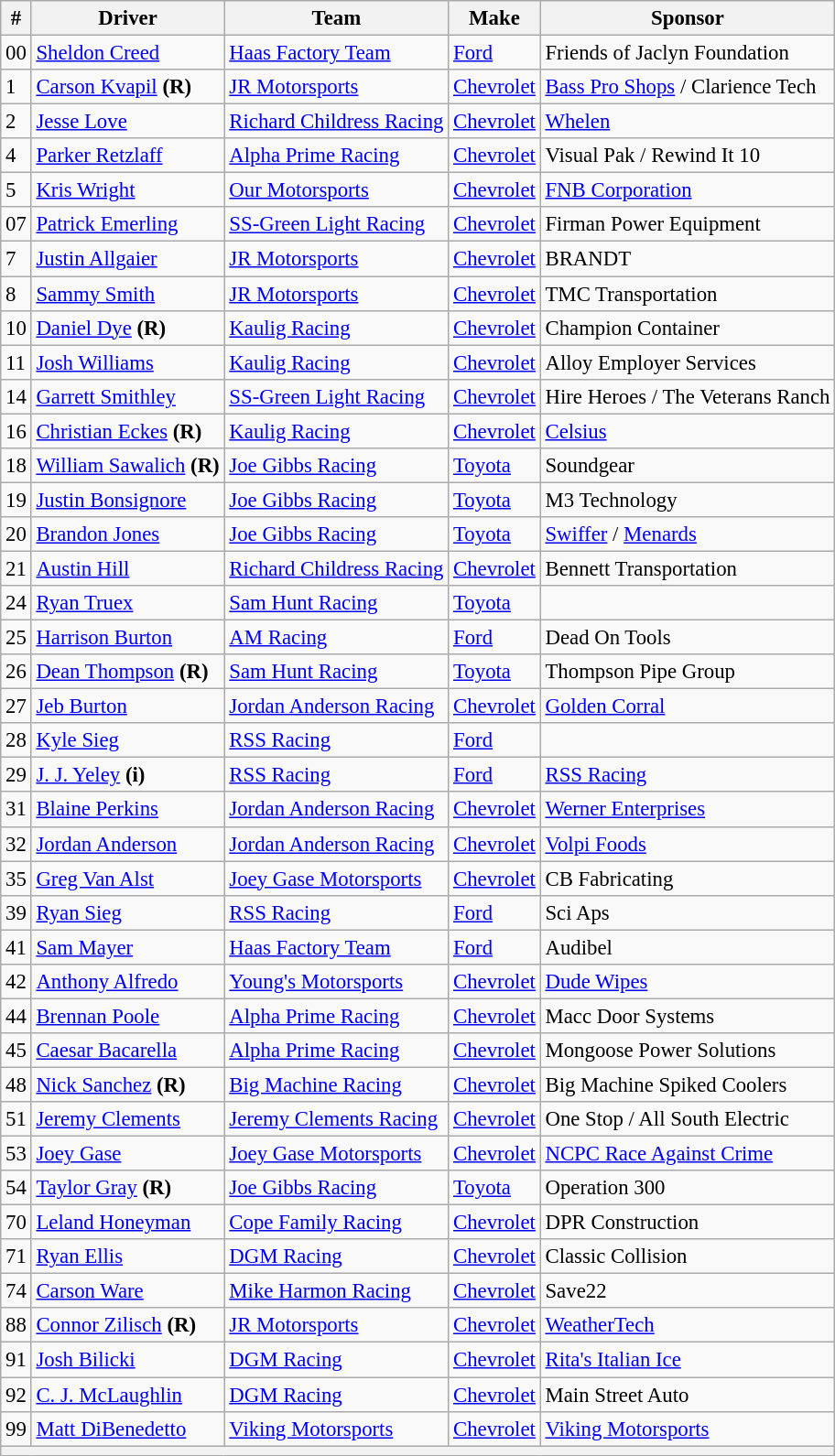<table class="wikitable" style="font-size: 95%;">
<tr>
<th>#</th>
<th>Driver</th>
<th>Team</th>
<th>Make</th>
<th>Sponsor</th>
</tr>
<tr>
<td>00</td>
<td><a href='#'>Sheldon Creed</a></td>
<td><a href='#'>Haas Factory Team</a></td>
<td><a href='#'>Ford</a></td>
<td>Friends of Jaclyn Foundation</td>
</tr>
<tr>
<td>1</td>
<td><a href='#'>Carson Kvapil</a> <strong>(R)</strong></td>
<td><a href='#'>JR Motorsports</a></td>
<td><a href='#'>Chevrolet</a></td>
<td><a href='#'>Bass Pro Shops</a> / Clarience Tech</td>
</tr>
<tr>
<td>2</td>
<td><a href='#'>Jesse Love</a></td>
<td><a href='#'>Richard Childress Racing</a></td>
<td><a href='#'>Chevrolet</a></td>
<td><a href='#'>Whelen</a></td>
</tr>
<tr>
<td>4</td>
<td><a href='#'>Parker Retzlaff</a></td>
<td><a href='#'>Alpha Prime Racing</a></td>
<td><a href='#'>Chevrolet</a></td>
<td>Visual Pak / Rewind It 10</td>
</tr>
<tr>
<td>5</td>
<td><a href='#'>Kris Wright</a></td>
<td><a href='#'>Our Motorsports</a></td>
<td><a href='#'>Chevrolet</a></td>
<td><a href='#'>FNB Corporation</a></td>
</tr>
<tr>
<td>07</td>
<td><a href='#'>Patrick Emerling</a></td>
<td><a href='#'>SS-Green Light Racing</a></td>
<td><a href='#'>Chevrolet</a></td>
<td>Firman Power Equipment</td>
</tr>
<tr>
<td>7</td>
<td><a href='#'>Justin Allgaier</a></td>
<td><a href='#'>JR Motorsports</a></td>
<td><a href='#'>Chevrolet</a></td>
<td>BRANDT</td>
</tr>
<tr>
<td>8</td>
<td><a href='#'>Sammy Smith</a></td>
<td><a href='#'>JR Motorsports</a></td>
<td><a href='#'>Chevrolet</a></td>
<td>TMC Transportation</td>
</tr>
<tr>
<td>10</td>
<td><a href='#'>Daniel Dye</a> <strong>(R)</strong></td>
<td><a href='#'>Kaulig Racing</a></td>
<td><a href='#'>Chevrolet</a></td>
<td>Champion Container</td>
</tr>
<tr>
<td>11</td>
<td><a href='#'>Josh Williams</a></td>
<td><a href='#'>Kaulig Racing</a></td>
<td><a href='#'>Chevrolet</a></td>
<td>Alloy Employer Services</td>
</tr>
<tr>
<td>14</td>
<td><a href='#'>Garrett Smithley</a></td>
<td><a href='#'>SS-Green Light Racing</a></td>
<td><a href='#'>Chevrolet</a></td>
<td>Hire Heroes / The Veterans Ranch</td>
</tr>
<tr>
<td>16</td>
<td><a href='#'>Christian Eckes</a> <strong>(R)</strong></td>
<td><a href='#'>Kaulig Racing</a></td>
<td><a href='#'>Chevrolet</a></td>
<td><a href='#'>Celsius</a></td>
</tr>
<tr>
<td>18</td>
<td><a href='#'>William Sawalich</a> <strong>(R)</strong></td>
<td><a href='#'>Joe Gibbs Racing</a></td>
<td><a href='#'>Toyota</a></td>
<td>Soundgear</td>
</tr>
<tr>
<td>19</td>
<td nowrap=""><a href='#'>Justin Bonsignore</a></td>
<td><a href='#'>Joe Gibbs Racing</a></td>
<td><a href='#'>Toyota</a></td>
<td>M3 Technology</td>
</tr>
<tr>
<td>20</td>
<td><a href='#'>Brandon Jones</a></td>
<td nowrap=""><a href='#'>Joe Gibbs Racing</a></td>
<td><a href='#'>Toyota</a></td>
<td><a href='#'>Swiffer</a> / <a href='#'>Menards</a></td>
</tr>
<tr>
<td>21</td>
<td><a href='#'>Austin Hill</a></td>
<td><a href='#'>Richard Childress Racing</a></td>
<td><a href='#'>Chevrolet</a></td>
<td>Bennett Transportation</td>
</tr>
<tr>
<td>24</td>
<td><a href='#'>Ryan Truex</a></td>
<td><a href='#'>Sam Hunt Racing</a></td>
<td><a href='#'>Toyota</a></td>
<td></td>
</tr>
<tr>
<td>25</td>
<td><a href='#'>Harrison Burton</a></td>
<td><a href='#'>AM Racing</a></td>
<td><a href='#'>Ford</a></td>
<td>Dead On Tools</td>
</tr>
<tr>
<td>26</td>
<td><a href='#'>Dean Thompson</a> <strong>(R)</strong></td>
<td><a href='#'>Sam Hunt Racing</a></td>
<td><a href='#'>Toyota</a></td>
<td>Thompson Pipe Group</td>
</tr>
<tr>
<td>27</td>
<td><a href='#'>Jeb Burton</a></td>
<td><a href='#'>Jordan Anderson Racing</a></td>
<td><a href='#'>Chevrolet</a></td>
<td><a href='#'>Golden Corral</a></td>
</tr>
<tr>
<td>28</td>
<td><a href='#'>Kyle Sieg</a></td>
<td><a href='#'>RSS Racing</a></td>
<td><a href='#'>Ford</a></td>
<td></td>
</tr>
<tr>
<td>29</td>
<td><a href='#'>J. J. Yeley</a> <strong>(i)</strong></td>
<td><a href='#'>RSS Racing</a></td>
<td><a href='#'>Ford</a></td>
<td><a href='#'>RSS Racing</a></td>
</tr>
<tr>
<td>31</td>
<td><a href='#'>Blaine Perkins</a></td>
<td><a href='#'>Jordan Anderson Racing</a></td>
<td><a href='#'>Chevrolet</a></td>
<td><a href='#'>Werner Enterprises</a></td>
</tr>
<tr>
<td>32</td>
<td><a href='#'>Jordan Anderson</a></td>
<td nowrap=""><a href='#'>Jordan Anderson Racing</a></td>
<td><a href='#'>Chevrolet</a></td>
<td><a href='#'>Volpi Foods</a></td>
</tr>
<tr>
<td>35</td>
<td><a href='#'>Greg Van Alst</a></td>
<td nowrap=""><a href='#'>Joey Gase Motorsports</a></td>
<td><a href='#'>Chevrolet</a></td>
<td>CB Fabricating</td>
</tr>
<tr>
<td>39</td>
<td><a href='#'>Ryan Sieg</a></td>
<td><a href='#'>RSS Racing</a></td>
<td><a href='#'>Ford</a></td>
<td>Sci Aps</td>
</tr>
<tr>
<td>41</td>
<td><a href='#'>Sam Mayer</a></td>
<td><a href='#'>Haas Factory Team</a></td>
<td><a href='#'>Ford</a></td>
<td>Audibel</td>
</tr>
<tr>
<td>42</td>
<td><a href='#'>Anthony Alfredo</a></td>
<td><a href='#'>Young's Motorsports</a></td>
<td><a href='#'>Chevrolet</a></td>
<td><a href='#'>Dude Wipes</a></td>
</tr>
<tr>
<td>44</td>
<td><a href='#'>Brennan Poole</a></td>
<td><a href='#'>Alpha Prime Racing</a></td>
<td><a href='#'>Chevrolet</a></td>
<td>Macc Door Systems</td>
</tr>
<tr>
<td>45</td>
<td><a href='#'>Caesar Bacarella</a></td>
<td><a href='#'>Alpha Prime Racing</a></td>
<td><a href='#'>Chevrolet</a></td>
<td>Mongoose Power Solutions</td>
</tr>
<tr>
<td>48</td>
<td><a href='#'>Nick Sanchez</a> <strong>(R)</strong></td>
<td><a href='#'>Big Machine Racing</a></td>
<td><a href='#'>Chevrolet</a></td>
<td>Big Machine Spiked Coolers</td>
</tr>
<tr>
<td>51</td>
<td><a href='#'>Jeremy Clements</a></td>
<td><a href='#'>Jeremy Clements Racing</a></td>
<td><a href='#'>Chevrolet</a></td>
<td>One Stop / All South Electric</td>
</tr>
<tr>
<td>53</td>
<td><a href='#'>Joey Gase</a></td>
<td><a href='#'>Joey Gase Motorsports</a></td>
<td><a href='#'>Chevrolet</a></td>
<td><a href='#'>NCPC Race Against Crime</a></td>
</tr>
<tr>
<td>54</td>
<td><a href='#'>Taylor Gray</a> <strong>(R)</strong></td>
<td><a href='#'>Joe Gibbs Racing</a></td>
<td><a href='#'>Toyota</a></td>
<td>Operation 300</td>
</tr>
<tr>
<td>70</td>
<td><a href='#'>Leland Honeyman</a></td>
<td><a href='#'>Cope Family Racing</a></td>
<td><a href='#'>Chevrolet</a></td>
<td>DPR Construction</td>
</tr>
<tr>
<td>71</td>
<td><a href='#'>Ryan Ellis</a></td>
<td nowrap=""><a href='#'>DGM Racing</a></td>
<td><a href='#'>Chevrolet</a></td>
<td>Classic Collision</td>
</tr>
<tr>
<td>74</td>
<td><a href='#'>Carson Ware</a></td>
<td><a href='#'>Mike Harmon Racing</a></td>
<td><a href='#'>Chevrolet</a></td>
<td>Save22</td>
</tr>
<tr>
<td>88</td>
<td><a href='#'>Connor Zilisch</a> <strong>(R)</strong></td>
<td><a href='#'>JR Motorsports</a></td>
<td><a href='#'>Chevrolet</a></td>
<td><a href='#'>WeatherTech</a></td>
</tr>
<tr>
<td>91</td>
<td><a href='#'>Josh Bilicki</a></td>
<td nowrap=""><a href='#'>DGM Racing</a></td>
<td><a href='#'>Chevrolet</a></td>
<td><a href='#'>Rita's Italian Ice</a></td>
</tr>
<tr>
<td>92</td>
<td><a href='#'>C. J. McLaughlin</a></td>
<td nowrap=""><a href='#'>DGM Racing</a></td>
<td><a href='#'>Chevrolet</a></td>
<td>Main Street Auto</td>
</tr>
<tr>
<td>99</td>
<td nowrap=""><a href='#'>Matt DiBenedetto</a></td>
<td><a href='#'>Viking Motorsports</a></td>
<td><a href='#'>Chevrolet</a></td>
<td><a href='#'>Viking Motorsports</a></td>
</tr>
<tr>
<th colspan="5"></th>
</tr>
</table>
